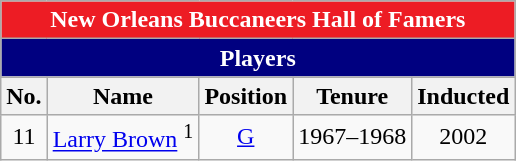<table class="wikitable" style="text-align:center">
<tr>
<th colspan="5" style="background:#ED1C24; color:#FFFFFF;">New Orleans Buccaneers Hall of Famers</th>
</tr>
<tr>
<th colspan="5" style="text-align:center; background:#000080; color:#FFFFFF;">Players</th>
</tr>
<tr>
<th>No.</th>
<th>Name</th>
<th>Position</th>
<th>Tenure</th>
<th>Inducted</th>
</tr>
<tr>
<td>11</td>
<td><a href='#'>Larry Brown</a> <sup>1</sup></td>
<td><a href='#'>G</a></td>
<td>1967–1968</td>
<td>2002</td>
</tr>
</table>
